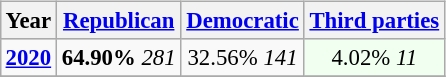<table class="wikitable" style="float:right; font-size:95%;">
<tr bgcolor=lightgrey>
<th>Year</th>
<th><a href='#'>Republican</a></th>
<th><a href='#'>Democratic</a></th>
<th><a href='#'>Third parties</a></th>
</tr>
<tr>
<td style="text-align:center;" ><strong><a href='#'>2020</a></strong></td>
<td style="text-align:center;" ><strong>64.90%</strong> <em>281</em></td>
<td style="text-align:center;" >32.56% <em>141</em></td>
<td style="text-align:center; background:honeyDew;">4.02% <em>11</em></td>
</tr>
<tr>
</tr>
</table>
